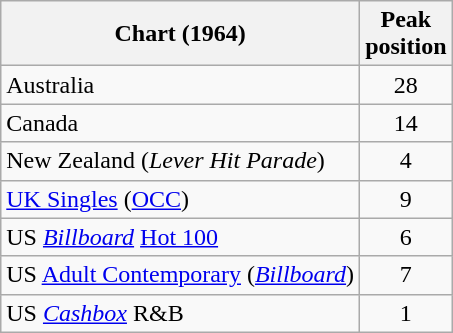<table class="wikitable sortable">
<tr>
<th>Chart (1964)</th>
<th>Peak<br>position</th>
</tr>
<tr>
<td>Australia</td>
<td style="text-align:center;">28</td>
</tr>
<tr>
<td>Canada</td>
<td style="text-align:center;">14</td>
</tr>
<tr>
<td>New Zealand (<em>Lever Hit Parade</em>)</td>
<td style="text-align:center;">4</td>
</tr>
<tr>
<td><a href='#'>UK Singles</a> (<a href='#'>OCC</a>)</td>
<td style="text-align:center;">9</td>
</tr>
<tr>
<td>US <em><a href='#'>Billboard</a></em> <a href='#'>Hot 100</a></td>
<td style="text-align:center;">6</td>
</tr>
<tr>
<td>US <a href='#'>Adult Contemporary</a> (<em><a href='#'>Billboard</a></em>)</td>
<td style="text-align:center;">7</td>
</tr>
<tr>
<td>US <em><a href='#'>Cashbox</a></em> R&B</td>
<td style="text-align:center;">1</td>
</tr>
</table>
